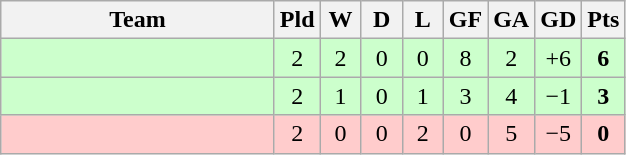<table class="wikitable" style="text-align:center;">
<tr>
<th width=175>Team</th>
<th width=20 abbr="Played">Pld</th>
<th width=20 abbr="Won">W</th>
<th width=20 abbr="Drawn">D</th>
<th width=20 abbr="Lost">L</th>
<th width=20 abbr="Goals for">GF</th>
<th width=20 abbr="Goals against">GA</th>
<th width=20 abbr="Goal difference">GD</th>
<th width=20 abbr="Points">Pts</th>
</tr>
<tr bgcolor=ccffcc>
<td align=left></td>
<td>2</td>
<td>2</td>
<td>0</td>
<td>0</td>
<td>8</td>
<td>2</td>
<td>+6</td>
<td><strong>6</strong></td>
</tr>
<tr bgcolor=ccffcc>
<td align=left></td>
<td>2</td>
<td>1</td>
<td>0</td>
<td>1</td>
<td>3</td>
<td>4</td>
<td>−1</td>
<td><strong>3</strong></td>
</tr>
<tr bgcolor=ffcccc>
<td align=left></td>
<td>2</td>
<td>0</td>
<td>0</td>
<td>2</td>
<td>0</td>
<td>5</td>
<td>−5</td>
<td><strong>0</strong></td>
</tr>
</table>
